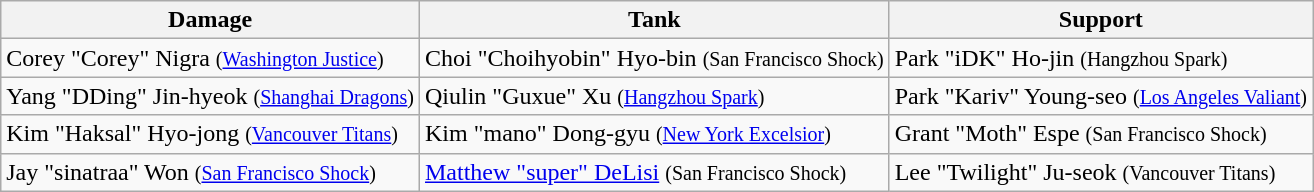<table class="wikitable">
<tr>
<th>Damage</th>
<th>Tank</th>
<th>Support</th>
</tr>
<tr>
<td>Corey "Corey" Nigra <small>(<a href='#'>Washington Justice</a>)</small></td>
<td>Choi "Choihyobin" Hyo-bin <small>(San Francisco Shock)</small></td>
<td>Park "iDK" Ho-jin <small>(Hangzhou Spark)</small></td>
</tr>
<tr>
<td>Yang "DDing" Jin-hyeok <small>(<a href='#'>Shanghai Dragons</a>)</small></td>
<td>Qiulin "Guxue" Xu <small>(<a href='#'>Hangzhou Spark</a>)</small></td>
<td>Park "Kariv" Young-seo <small>(<a href='#'>Los Angeles Valiant</a>)</small></td>
</tr>
<tr>
<td>Kim "Haksal" Hyo-jong <small>(<a href='#'>Vancouver Titans</a>)</small></td>
<td>Kim "mano" Dong-gyu <small>(<a href='#'>New York Excelsior</a>)</small></td>
<td>Grant "Moth" Espe <small>(San Francisco Shock)</small></td>
</tr>
<tr>
<td>Jay "sinatraa" Won <small>(<a href='#'>San Francisco Shock</a>)</small></td>
<td><a href='#'>Matthew "super" DeLisi</a> <small>(San Francisco Shock)</small></td>
<td>Lee "Twilight" Ju-seok <small>(Vancouver Titans)</small></td>
</tr>
</table>
